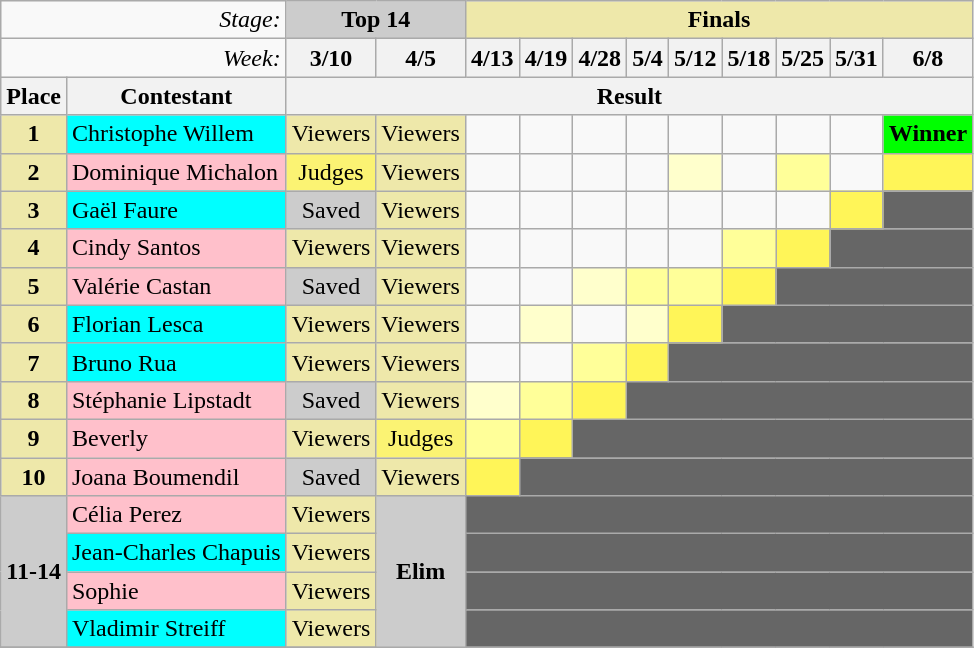<table class="wikitable" align="left"|>
<tr>
<td colspan="2" align="right"><em>Stage:</em></td>
<td colspan="2" bgcolor="#CCCCCC" align="center"><strong>Top 14</strong></td>
<td colspan="9" bgcolor="palegoldenrod" align="Center"><strong>Finals</strong></td>
</tr>
<tr>
<td colspan="2" align="right"><em>Week:</em></td>
<th>3/10</th>
<th>4/5</th>
<th>4/13</th>
<th>4/19</th>
<th>4/28</th>
<th>5/4</th>
<th>5/12</th>
<th>5/18</th>
<th>5/25</th>
<th>5/31</th>
<th>6/8</th>
</tr>
<tr>
<th>Place</th>
<th>Contestant</th>
<th colspan="11" align="center">Result</th>
</tr>
<tr>
<td align="center"  bgcolor="palegoldenrod"><strong>1</strong></td>
<td bgcolor="cyan">Christophe Willem</td>
<td bgcolor="palegoldenrod" align="center">Viewers</td>
<td bgcolor="palegoldenrod" align="center">Viewers</td>
<td></td>
<td></td>
<td></td>
<td></td>
<td></td>
<td></td>
<td></td>
<td></td>
<td bgcolor="lime" align="center"><strong>Winner</strong></td>
</tr>
<tr>
<td align="center"  bgcolor="palegoldenrod"><strong>2</strong></td>
<td bgcolor="pink">Dominique Michalon</td>
<td bgcolor="#FBF373" align="center">Judges</td>
<td bgcolor="palegoldenrod" align="center">Viewers</td>
<td></td>
<td></td>
<td></td>
<td></td>
<td bgcolor="#FFFFCC" align="center"></td>
<td></td>
<td bgcolor="#FFFF99" align="center"></td>
<td></td>
<td bgcolor="#FFF558" align="center"></td>
</tr>
<tr>
<td align="center"  bgcolor="palegoldenrod"><strong>3</strong></td>
<td bgcolor="cyan">Gaël Faure</td>
<td bgcolor="CCCCCC" align="center">Saved</td>
<td bgcolor="palegoldenrod" align="center">Viewers</td>
<td></td>
<td></td>
<td></td>
<td></td>
<td></td>
<td></td>
<td></td>
<td bgcolor="#FFF558" align="center"></td>
<td bgcolor="666666"></td>
</tr>
<tr>
<td align="center"  bgcolor="palegoldenrod"><strong>4</strong></td>
<td bgcolor="pink">Cindy Santos</td>
<td bgcolor="palegoldenrod" align="center">Viewers</td>
<td bgcolor="palegoldenrod" align="center">Viewers</td>
<td></td>
<td></td>
<td></td>
<td></td>
<td></td>
<td bgcolor="#FFFF99" align="center"></td>
<td bgcolor="#FFF558" align="center"></td>
<td colspan="2" bgcolor="666666"></td>
</tr>
<tr>
<td align="center"  bgcolor="palegoldenrod"><strong>5</strong></td>
<td bgcolor="pink">Valérie Castan</td>
<td bgcolor="CCCCCC" align="center">Saved</td>
<td bgcolor="palegoldenrod" align="center">Viewers</td>
<td></td>
<td></td>
<td bgcolor="#FFFFCC" align="center"></td>
<td bgcolor="#FFFF99" align="center"></td>
<td bgcolor="#FFFF99" align="center"></td>
<td bgcolor="#FFF558" align="center"></td>
<td colspan="3" bgcolor="666666"></td>
</tr>
<tr>
<td align="center"  bgcolor="palegoldenrod"><strong>6</strong></td>
<td bgcolor="cyan">Florian Lesca</td>
<td bgcolor="palegoldenrod" align="center">Viewers</td>
<td bgcolor="palegoldenrod" align="center">Viewers</td>
<td></td>
<td bgcolor="#FFFFCC" align="center"></td>
<td></td>
<td bgcolor="#FFFFCC" align="center"></td>
<td bgcolor="#FFF558" align="center"></td>
<td colspan="4" bgcolor="666666"></td>
</tr>
<tr>
<td align="center"  bgcolor="palegoldenrod"><strong>7</strong></td>
<td bgcolor="cyan">Bruno Rua</td>
<td bgcolor="palegoldenrod" align="center">Viewers</td>
<td bgcolor="palegoldenrod" align="center">Viewers</td>
<td></td>
<td></td>
<td bgcolor="#FFFF99" align="center"></td>
<td bgcolor="#FFF558" align="center"></td>
<td colspan="5" bgcolor="666666"></td>
</tr>
<tr>
<td align="center"  bgcolor="palegoldenrod"><strong>8</strong></td>
<td bgcolor="pink">Stéphanie Lipstadt</td>
<td bgcolor="CCCCCC" align="center">Saved</td>
<td bgcolor="palegoldenrod" align="center">Viewers</td>
<td bgcolor="#FFFFCC" align="center"></td>
<td bgcolor="#FFFF99" align="center"></td>
<td bgcolor="#FFF558" align="center"></td>
<td colspan="6" bgcolor="666666"></td>
</tr>
<tr>
<td align="center"  bgcolor="palegoldenrod"><strong>9</strong></td>
<td bgcolor="pink">Beverly</td>
<td bgcolor="palegoldenrod" align="center">Viewers</td>
<td bgcolor="#FBF373" align="center">Judges</td>
<td bgcolor="#FFFF99" align="center"></td>
<td bgcolor="#FFF558" align="center"></td>
<td colspan="7" bgcolor="666666"></td>
</tr>
<tr>
<td align="center" bgcolor="palegoldenrod"><strong>10</strong></td>
<td bgcolor="pink">Joana Boumendil</td>
<td bgcolor="CCCCCC" align="center">Saved</td>
<td bgcolor="palegoldenrod" align="center">Viewers</td>
<td bgcolor="#FFF558" align="center"></td>
<td colspan="8" bgcolor="666666"></td>
</tr>
<tr>
<td align="center" bgcolor="CCCCCC" rowspan="4"><strong>11-14</strong></td>
<td bgcolor="pink">Célia Perez</td>
<td bgcolor="palegoldenrod" align="center">Viewers</td>
<td bgcolor="#CCCCCC" align="center" rowspan="5"><strong>Elim</strong></td>
<td colspan="9" bgcolor="666666"></td>
</tr>
<tr>
<td bgcolor="cyan">Jean-Charles Chapuis</td>
<td bgcolor="palegoldenrod" align="center">Viewers</td>
<td colspan="9" bgcolor="666666"></td>
</tr>
<tr>
<td bgcolor="pink">Sophie</td>
<td bgcolor="palegoldenrod" align="center">Viewers</td>
<td colspan="9" bgcolor="666666"></td>
</tr>
<tr>
<td bgcolor="cyan">Vladimir Streiff</td>
<td bgcolor="palegoldenrod" align="center">Viewers</td>
<td colspan="9" bgcolor="666666"></td>
</tr>
<tr>
</tr>
</table>
